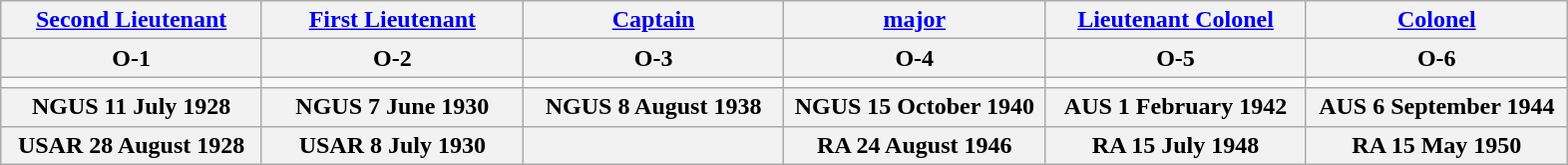<table class="wikitable">
<tr>
<th><a href='#'>Second Lieutenant</a></th>
<th><a href='#'>First Lieutenant</a></th>
<th><a href='#'>Captain</a></th>
<th><a href='#'>major</a></th>
<th><a href='#'>Lieutenant Colonel</a></th>
<th><a href='#'>Colonel</a></th>
</tr>
<tr>
<th>O-1</th>
<th>O-2</th>
<th>O-3</th>
<th>O-4</th>
<th>O-5</th>
<th>O-6</th>
</tr>
<tr>
<td align="center" width="16%"></td>
<td align="center" width="16%"></td>
<td align="center" width="16%"></td>
<td align="center" width="16%"></td>
<td align="center" width="16%"></td>
<td align="center" width="16%"></td>
</tr>
<tr>
<th>NGUS 11 July 1928</th>
<th>NGUS 7 June 1930</th>
<th>NGUS 8 August 1938</th>
<th>NGUS 15 October 1940</th>
<th>AUS 1 February 1942</th>
<th>AUS 6 September 1944</th>
</tr>
<tr>
<th>USAR 28 August 1928</th>
<th>USAR 8 July 1930</th>
<th></th>
<th>RA 24 August 1946</th>
<th>RA 15 July 1948</th>
<th>RA 15 May 1950</th>
</tr>
</table>
